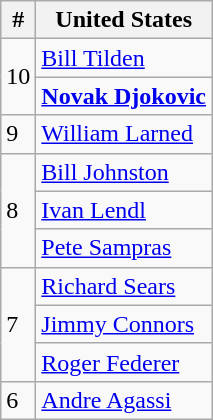<table class=wikitable style="display:inline-table;">
<tr>
<th>#</th>
<th>United States</th>
</tr>
<tr>
<td rowspan="2">10</td>
<td> <a href='#'>Bill Tilden</a></td>
</tr>
<tr>
<td> <strong><a href='#'>Novak Djokovic</a></strong></td>
</tr>
<tr>
<td>9</td>
<td> <a href='#'>William Larned</a></td>
</tr>
<tr>
<td rowspan="3">8</td>
<td> <a href='#'>Bill Johnston</a></td>
</tr>
<tr>
<td> <a href='#'>Ivan Lendl</a></td>
</tr>
<tr>
<td> <a href='#'>Pete Sampras</a></td>
</tr>
<tr>
<td rowspan="3">7</td>
<td> <a href='#'>Richard Sears</a></td>
</tr>
<tr>
<td> <a href='#'>Jimmy Connors</a></td>
</tr>
<tr>
<td> <a href='#'>Roger Federer</a></td>
</tr>
<tr>
<td>6</td>
<td> <a href='#'>Andre Agassi</a></td>
</tr>
</table>
